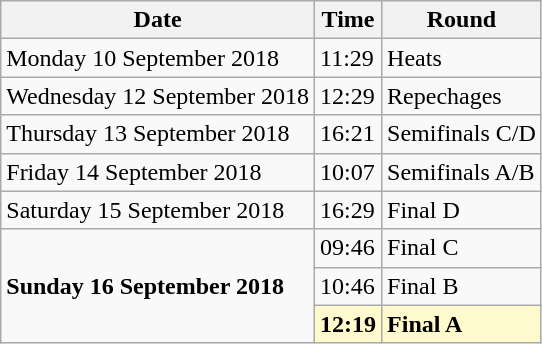<table class="wikitable">
<tr>
<th>Date</th>
<th>Time</th>
<th>Round</th>
</tr>
<tr>
<td>Monday 10 September 2018</td>
<td>11:29</td>
<td>Heats</td>
</tr>
<tr>
<td>Wednesday 12 September 2018</td>
<td>12:29</td>
<td>Repechages</td>
</tr>
<tr>
<td>Thursday 13 September 2018</td>
<td>16:21</td>
<td>Semifinals C/D</td>
</tr>
<tr>
<td>Friday 14 September 2018</td>
<td>10:07</td>
<td>Semifinals A/B</td>
</tr>
<tr>
<td>Saturday 15 September 2018</td>
<td>16:29</td>
<td>Final D</td>
</tr>
<tr>
<td rowspan=3><strong>Sunday 16 September 2018</strong></td>
<td>09:46</td>
<td>Final C</td>
</tr>
<tr>
<td>10:46</td>
<td>Final B</td>
</tr>
<tr>
<td style=background:lemonchiffon><strong>12:19</strong></td>
<td style=background:lemonchiffon><strong>Final A</strong></td>
</tr>
</table>
